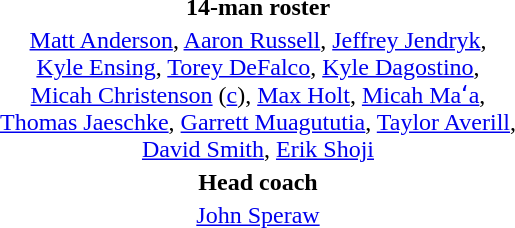<table style="text-align:center; margin-top:2em; margin-left:auto; margin-right:auto">
<tr>
<td><strong>14-man roster</strong></td>
</tr>
<tr>
<td><a href='#'>Matt Anderson</a>, <a href='#'>Aaron Russell</a>, <a href='#'>Jeffrey Jendryk</a>,<br><a href='#'>Kyle Ensing</a>, <a href='#'>Torey DeFalco</a>, <a href='#'>Kyle Dagostino</a>,<br><a href='#'>Micah Christenson</a> (<a href='#'>c</a>), <a href='#'>Max Holt</a>, <a href='#'>Micah Maʻa</a>,<br><a href='#'>Thomas Jaeschke</a>, <a href='#'>Garrett Muagututia</a>, <a href='#'>Taylor Averill</a>,<br><a href='#'>David Smith</a>,  <a href='#'>Erik Shoji</a></td>
</tr>
<tr>
<td><strong>Head coach</strong></td>
</tr>
<tr>
<td><a href='#'>John Speraw</a></td>
</tr>
</table>
